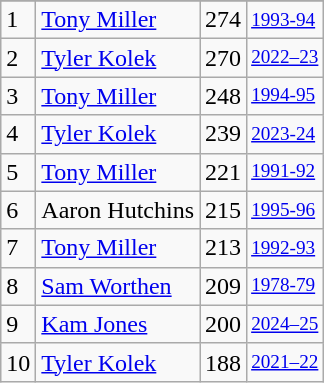<table class="wikitable">
<tr>
</tr>
<tr>
<td>1</td>
<td><a href='#'>Tony Miller</a></td>
<td>274</td>
<td style="font-size:80%;"><a href='#'>1993-94</a></td>
</tr>
<tr>
<td>2</td>
<td><a href='#'>Tyler Kolek</a></td>
<td>270</td>
<td style="font-size:80%;"><a href='#'>2022–23</a></td>
</tr>
<tr>
<td>3</td>
<td><a href='#'>Tony Miller</a></td>
<td>248</td>
<td style="font-size:80%;"><a href='#'>1994-95</a></td>
</tr>
<tr>
<td>4</td>
<td><a href='#'>Tyler Kolek</a></td>
<td>239</td>
<td style="font-size:80%;"><a href='#'>2023-24</a></td>
</tr>
<tr>
<td>5</td>
<td><a href='#'>Tony Miller</a></td>
<td>221</td>
<td style="font-size:80%;"><a href='#'>1991-92</a></td>
</tr>
<tr>
<td>6</td>
<td>Aaron Hutchins</td>
<td>215</td>
<td style="font-size:80%;"><a href='#'>1995-96</a></td>
</tr>
<tr>
<td>7</td>
<td><a href='#'>Tony Miller</a></td>
<td>213</td>
<td style="font-size:80%;"><a href='#'>1992-93</a></td>
</tr>
<tr>
<td>8</td>
<td><a href='#'>Sam Worthen</a></td>
<td>209</td>
<td style="font-size:80%;"><a href='#'>1978-79</a></td>
</tr>
<tr>
<td>9</td>
<td><a href='#'>Kam Jones</a></td>
<td>200</td>
<td style="font-size:80%;"><a href='#'>2024–25</a></td>
</tr>
<tr>
<td>10</td>
<td><a href='#'>Tyler Kolek</a></td>
<td>188</td>
<td style="font-size:80%;"><a href='#'>2021–22</a></td>
</tr>
</table>
